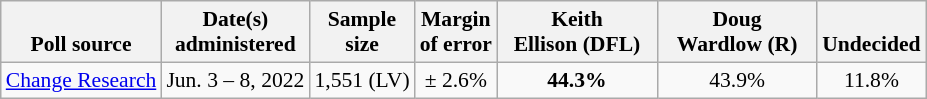<table class="wikitable" style="font-size:90%;text-align:center;">
<tr valign=bottom>
<th>Poll source</th>
<th>Date(s)<br>administered</th>
<th>Sample<br>size</th>
<th>Margin<br>of error</th>
<th style="width:100px;">Keith<br>Ellison (DFL)</th>
<th style="width:100px;">Doug<br>Wardlow (R)</th>
<th>Undecided</th>
</tr>
<tr>
<td style="text-align:left;"><a href='#'>Change Research</a></td>
<td style="text-align:left;">Jun. 3 – 8, 2022</td>
<td>1,551 (LV)</td>
<td>± 2.6%</td>
<td><strong>44.3%</strong></td>
<td>43.9%</td>
<td>11.8%</td>
</tr>
</table>
